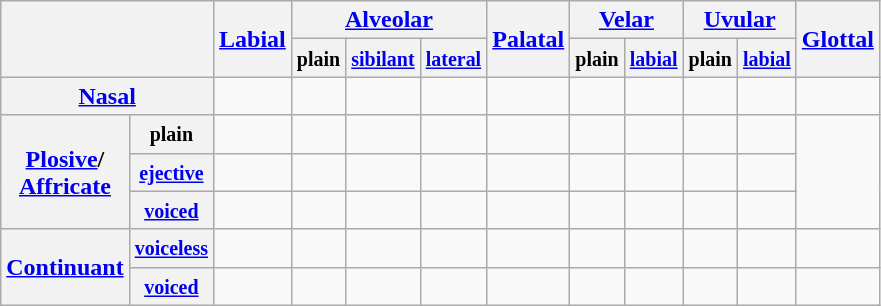<table class="wikitable" style="text-align:center;">
<tr>
<th rowspan="2" colspan="2"></th>
<th rowspan="2"><a href='#'>Labial</a></th>
<th colspan="3"><a href='#'>Alveolar</a></th>
<th rowspan="2"><a href='#'>Palatal</a></th>
<th colspan="2"><a href='#'>Velar</a></th>
<th colspan="2"><a href='#'>Uvular</a></th>
<th rowspan="2"><a href='#'>Glottal</a></th>
</tr>
<tr>
<th><small>plain</small></th>
<th><small><a href='#'>sibilant</a></small></th>
<th><small><a href='#'>lateral</a></small></th>
<th><small>plain</small></th>
<th><small><a href='#'>labial</a></small></th>
<th><small>plain</small></th>
<th><small><a href='#'>labial</a></small></th>
</tr>
<tr>
<th colspan="2"><a href='#'>Nasal</a></th>
<td></td>
<td></td>
<td></td>
<td></td>
<td></td>
<td></td>
<td></td>
<td></td>
<td></td>
<td></td>
</tr>
<tr>
<th rowspan="3"><a href='#'>Plosive</a>/<br><a href='#'>Affricate</a></th>
<th><small>plain</small></th>
<td></td>
<td></td>
<td></td>
<td></td>
<td></td>
<td></td>
<td></td>
<td></td>
<td></td>
<td rowspan="3"></td>
</tr>
<tr>
<th><a href='#'><small>ejective</small></a></th>
<td></td>
<td></td>
<td></td>
<td></td>
<td></td>
<td></td>
<td></td>
<td></td>
<td></td>
</tr>
<tr>
<th><a href='#'><small>voiced</small></a></th>
<td></td>
<td></td>
<td></td>
<td></td>
<td></td>
<td></td>
<td></td>
<td></td>
<td></td>
</tr>
<tr>
<th rowspan="2"><a href='#'>Continuant</a></th>
<th><a href='#'><small>voiceless</small></a></th>
<td></td>
<td></td>
<td></td>
<td></td>
<td></td>
<td></td>
<td></td>
<td></td>
<td></td>
<td></td>
</tr>
<tr>
<th><a href='#'><small>voiced</small></a></th>
<td></td>
<td></td>
<td></td>
<td></td>
<td></td>
<td></td>
<td></td>
<td></td>
<td></td>
<td></td>
</tr>
</table>
